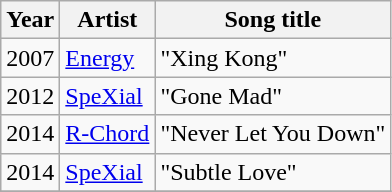<table class="wikitable sortable">
<tr>
<th>Year</th>
<th>Artist</th>
<th>Song title</th>
</tr>
<tr>
<td>2007</td>
<td><a href='#'>Energy</a></td>
<td>"Xing Kong"</td>
</tr>
<tr>
<td>2012</td>
<td><a href='#'>SpeXial</a></td>
<td>"Gone Mad"</td>
</tr>
<tr>
<td>2014</td>
<td><a href='#'>R-Chord</a></td>
<td>"Never Let You Down"</td>
</tr>
<tr>
<td>2014</td>
<td><a href='#'>SpeXial</a></td>
<td>"Subtle Love"</td>
</tr>
<tr>
</tr>
</table>
